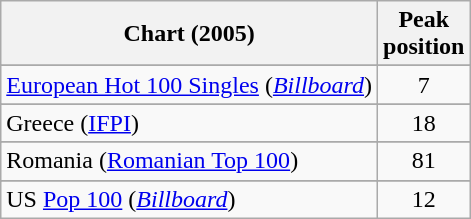<table class="wikitable sortable">
<tr>
<th>Chart (2005)</th>
<th>Peak<br>position</th>
</tr>
<tr>
</tr>
<tr>
</tr>
<tr>
</tr>
<tr>
</tr>
<tr>
<td><a href='#'>European Hot 100 Singles</a> (<em><a href='#'>Billboard</a></em>)</td>
<td style="text-align:center;">7</td>
</tr>
<tr>
</tr>
<tr>
<td>Greece (<a href='#'>IFPI</a>)</td>
<td style="text-align:center;">18</td>
</tr>
<tr>
</tr>
<tr>
</tr>
<tr>
</tr>
<tr>
</tr>
<tr>
<td>Romania (<a href='#'>Romanian Top 100</a>)</td>
<td style="text-align:center;">81</td>
</tr>
<tr>
</tr>
<tr>
</tr>
<tr>
</tr>
<tr>
</tr>
<tr>
</tr>
<tr>
</tr>
<tr>
<td>US <a href='#'>Pop 100</a> (<em><a href='#'>Billboard</a></em>)</td>
<td style="text-align:center;">12</td>
</tr>
</table>
